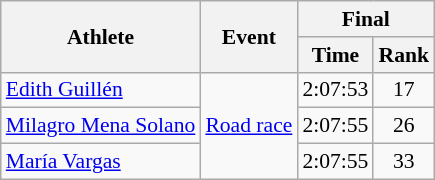<table class="wikitable" style="font-size:90%">
<tr>
<th rowspan=2>Athlete</th>
<th rowspan=2>Event</th>
<th colspan=2>Final</th>
</tr>
<tr>
<th>Time</th>
<th>Rank</th>
</tr>
<tr align=center>
<td align=left><a href='#'>Edith Guillén</a></td>
<td align=left rowspan=3><a href='#'>Road race</a></td>
<td>2:07:53</td>
<td>17</td>
</tr>
<tr align=center>
<td align=left><a href='#'>Milagro Mena Solano</a></td>
<td>2:07:55</td>
<td>26</td>
</tr>
<tr align=center>
<td align=left><a href='#'>María Vargas</a></td>
<td>2:07:55</td>
<td>33</td>
</tr>
</table>
